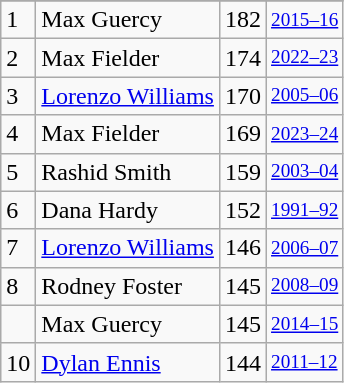<table class="wikitable">
<tr>
</tr>
<tr>
<td>1</td>
<td>Max Guercy</td>
<td>182</td>
<td style="font-size:80%;"><a href='#'>2015–16</a></td>
</tr>
<tr>
<td>2</td>
<td>Max Fielder</td>
<td>174</td>
<td style="font-size:80%;"><a href='#'>2022–23</a></td>
</tr>
<tr>
<td>3</td>
<td><a href='#'>Lorenzo Williams</a></td>
<td>170</td>
<td style="font-size:80%;"><a href='#'>2005–06</a></td>
</tr>
<tr>
<td>4</td>
<td>Max Fielder</td>
<td>169</td>
<td style="font-size:80%;"><a href='#'>2023–24</a></td>
</tr>
<tr>
<td>5</td>
<td>Rashid Smith</td>
<td>159</td>
<td style="font-size:80%;"><a href='#'>2003–04</a></td>
</tr>
<tr>
<td>6</td>
<td>Dana Hardy</td>
<td>152</td>
<td style="font-size:80%;"><a href='#'>1991–92</a></td>
</tr>
<tr>
<td>7</td>
<td><a href='#'>Lorenzo Williams</a></td>
<td>146</td>
<td style="font-size:80%;"><a href='#'>2006–07</a></td>
</tr>
<tr>
<td>8</td>
<td>Rodney Foster</td>
<td>145</td>
<td style="font-size:80%;"><a href='#'>2008–09</a></td>
</tr>
<tr>
<td></td>
<td>Max Guercy</td>
<td>145</td>
<td style="font-size:80%;"><a href='#'>2014–15</a></td>
</tr>
<tr>
<td>10</td>
<td><a href='#'>Dylan Ennis</a></td>
<td>144</td>
<td style="font-size:80%;"><a href='#'>2011–12</a></td>
</tr>
</table>
